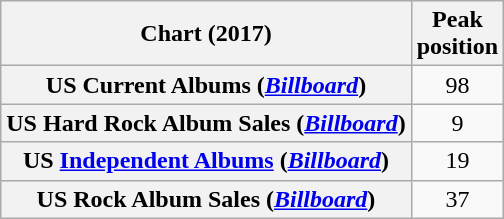<table class="wikitable sortable plainrowheaders" style="text-align:center;">
<tr>
<th scope="col">Chart (2017)</th>
<th scope="col">Peak<br>position</th>
</tr>
<tr>
<th scope="row">US Current Albums (<em><a href='#'>Billboard</a></em>)</th>
<td>98</td>
</tr>
<tr>
<th scope="row">US Hard Rock Album Sales (<em><a href='#'>Billboard</a></em>)</th>
<td>9</td>
</tr>
<tr>
<th scope="row">US <a href='#'>Independent Albums</a> (<em><a href='#'>Billboard</a></em>)</th>
<td>19</td>
</tr>
<tr>
<th scope="row">US Rock Album Sales (<em><a href='#'>Billboard</a></em>)</th>
<td>37</td>
</tr>
</table>
